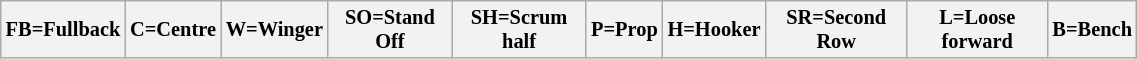<table class="wikitable"  style="font-size:85%; width:60%;">
<tr>
<th>FB=Fullback</th>
<th>C=Centre</th>
<th>W=Winger</th>
<th>SO=Stand Off</th>
<th>SH=Scrum half</th>
<th>P=Prop</th>
<th>H=Hooker</th>
<th>SR=Second Row</th>
<th>L=Loose forward</th>
<th>B=Bench</th>
</tr>
</table>
